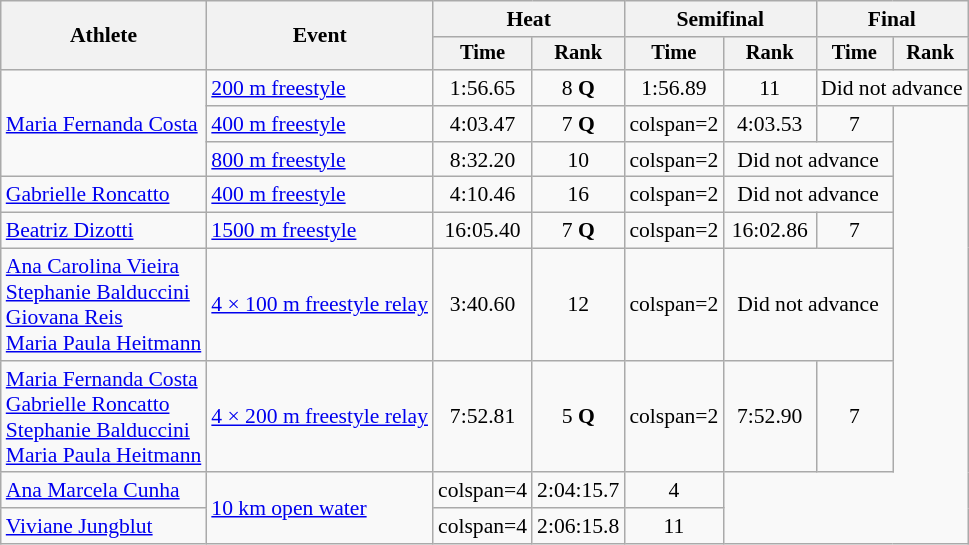<table class=wikitable style="font-size:90%;">
<tr>
<th rowspan=2>Athlete</th>
<th rowspan=2>Event</th>
<th colspan=2>Heat</th>
<th colspan=2>Semifinal</th>
<th colspan=2>Final</th>
</tr>
<tr style=font-size:95%>
<th>Time</th>
<th>Rank</th>
<th>Time</th>
<th>Rank</th>
<th>Time</th>
<th>Rank</th>
</tr>
<tr align=center>
<td align=left rowspan=3><a href='#'>Maria Fernanda Costa</a></td>
<td align=left><a href='#'>200 m freestyle</a></td>
<td>1:56.65</td>
<td>8 <strong>Q</strong></td>
<td>1:56.89</td>
<td>11</td>
<td colspan="2">Did not advance</td>
</tr>
<tr align=center>
<td align=left><a href='#'>400 m freestyle</a></td>
<td>4:03.47</td>
<td>7 <strong>Q</strong></td>
<td>colspan=2 </td>
<td>4:03.53</td>
<td>7</td>
</tr>
<tr align=center>
<td align=left><a href='#'>800 m freestyle</a></td>
<td>8:32.20</td>
<td>10</td>
<td>colspan=2 </td>
<td colspan="2">Did not advance</td>
</tr>
<tr align=center>
<td align=left><a href='#'>Gabrielle Roncatto</a></td>
<td align=left><a href='#'>400 m freestyle</a></td>
<td>4:10.46</td>
<td>16</td>
<td>colspan=2 </td>
<td colspan="2">Did not advance</td>
</tr>
<tr align=center>
<td align=left><a href='#'>Beatriz Dizotti</a></td>
<td align=left><a href='#'>1500 m freestyle</a></td>
<td>16:05.40</td>
<td>7 <strong>Q</strong></td>
<td>colspan=2 </td>
<td>16:02.86</td>
<td>7</td>
</tr>
<tr align=center>
<td align=left><a href='#'>Ana Carolina Vieira</a><br><a href='#'>Stephanie Balduccini</a><br><a href='#'>Giovana Reis</a><br><a href='#'>Maria Paula Heitmann</a></td>
<td align=left><a href='#'>4 × 100 m freestyle relay</a></td>
<td>3:40.60</td>
<td>12</td>
<td>colspan=2 </td>
<td colspan="2">Did not advance</td>
</tr>
<tr align=center>
<td align=left><a href='#'>Maria Fernanda Costa</a><br><a href='#'>Gabrielle Roncatto</a><br><a href='#'>Stephanie Balduccini</a><br><a href='#'>Maria Paula Heitmann</a></td>
<td align=left><a href='#'>4 × 200 m freestyle relay</a></td>
<td>7:52.81</td>
<td>5 <strong>Q</strong></td>
<td>colspan=2 </td>
<td>7:52.90</td>
<td>7</td>
</tr>
<tr align=center>
<td align=left><a href='#'>Ana Marcela Cunha</a></td>
<td align=left rowspan=2><a href='#'>10 km open water</a></td>
<td>colspan=4 </td>
<td>2:04:15.7</td>
<td>4</td>
</tr>
<tr align=center>
<td align=left><a href='#'>Viviane Jungblut</a></td>
<td>colspan=4 </td>
<td>2:06:15.8</td>
<td>11</td>
</tr>
</table>
